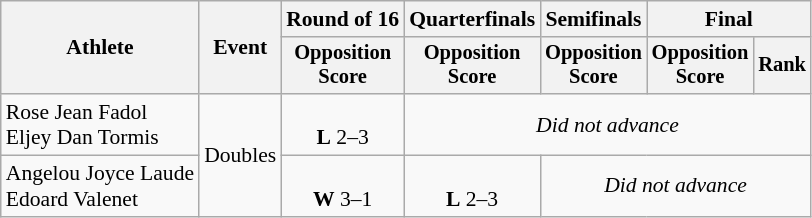<table class="wikitable" style="font-size:90%">
<tr>
<th rowspan=2>Athlete</th>
<th rowspan=2>Event</th>
<th>Round of 16</th>
<th>Quarterfinals</th>
<th>Semifinals</th>
<th colspan=2>Final</th>
</tr>
<tr style="font-size:95%">
<th>Opposition<br>Score</th>
<th>Opposition<br>Score</th>
<th>Opposition<br>Score</th>
<th>Opposition<br>Score</th>
<th>Rank</th>
</tr>
<tr align=center>
<td align=left>Rose Jean Fadol<br>Eljey Dan Tormis</td>
<td align=left rowspan=2>Doubles</td>
<td><br><strong>L</strong> 2–3</td>
<td colspan=4><em>Did not advance</em></td>
</tr>
<tr align=center>
<td align=left>Angelou Joyce Laude<br>Edoard Valenet</td>
<td><br><strong>W</strong> 3–1</td>
<td><br><strong>L</strong> 2–3</td>
<td colspan=3><em>Did not advance</em></td>
</tr>
</table>
